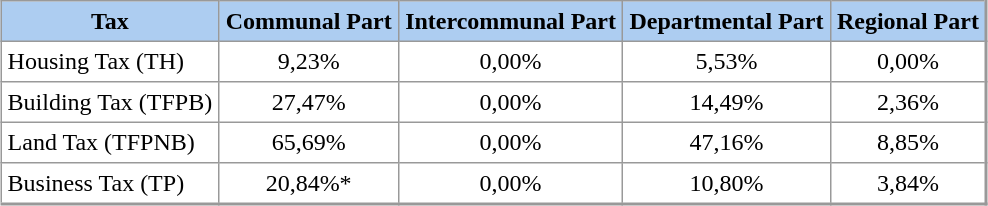<table align="center" rules="all" cellspacing="0" cellpadding="4" style="border: 1px solid #999; border-right: 2px solid #999; border-bottom:2px solid #999; background: #FFFFFF">
<tr style="background: #adcdf1">
<th>Tax</th>
<th>Communal Part</th>
<th>Intercommunal Part</th>
<th>Departmental Part</th>
<th>Regional Part</th>
</tr>
<tr>
<td>Housing Tax (TH)</td>
<td align=center>9,23%</td>
<td align=center>0,00%</td>
<td align=center>5,53%</td>
<td align=center>0,00%</td>
</tr>
<tr>
<td>Building Tax (TFPB)</td>
<td align=center>27,47%</td>
<td align=center>0,00%</td>
<td align=center>14,49%</td>
<td align=center>2,36%</td>
</tr>
<tr>
<td>Land Tax (TFPNB)</td>
<td align=center>65,69%</td>
<td align=center>0,00%</td>
<td align=center>47,16%</td>
<td align=center>8,85%</td>
</tr>
<tr>
<td>Business Tax (TP)</td>
<td align=center>20,84%*</td>
<td align=center>0,00%</td>
<td align=center>10,80%</td>
<td align=center>3,84%</td>
</tr>
</table>
